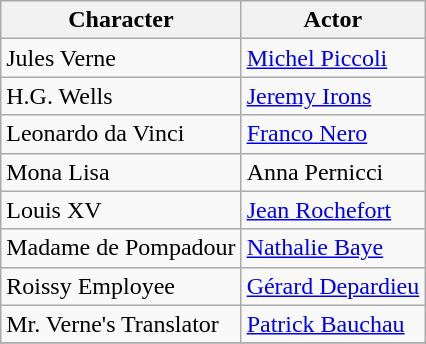<table class="wikitable">
<tr>
<th>Character</th>
<th>Actor</th>
</tr>
<tr>
<td>Jules Verne</td>
<td><a href='#'>Michel Piccoli</a></td>
</tr>
<tr>
<td>H.G. Wells</td>
<td><a href='#'>Jeremy Irons</a></td>
</tr>
<tr>
<td>Leonardo da Vinci</td>
<td><a href='#'>Franco Nero</a></td>
</tr>
<tr>
<td>Mona Lisa</td>
<td>Anna Pernicci</td>
</tr>
<tr>
<td>Louis XV</td>
<td><a href='#'>Jean Rochefort</a></td>
</tr>
<tr>
<td>Madame de Pompadour</td>
<td><a href='#'>Nathalie Baye</a></td>
</tr>
<tr>
<td>Roissy Employee</td>
<td><a href='#'>Gérard Depardieu</a></td>
</tr>
<tr>
<td>Mr. Verne's Translator</td>
<td><a href='#'>Patrick Bauchau</a></td>
</tr>
<tr>
</tr>
</table>
